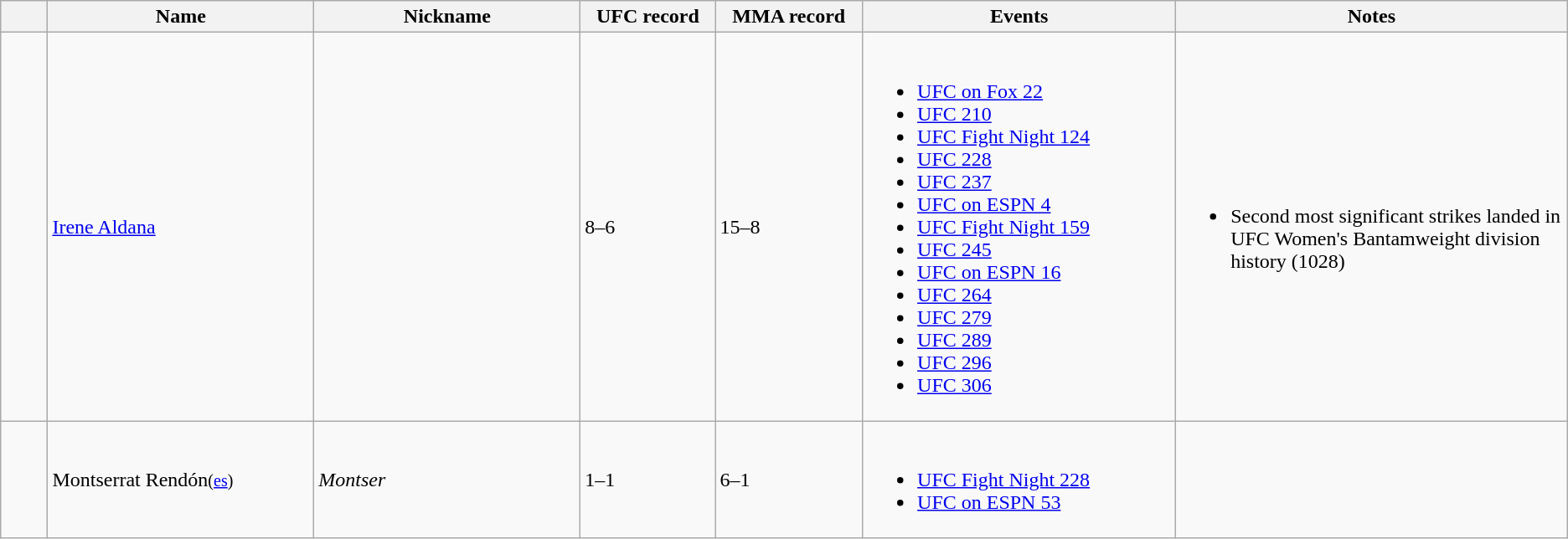<table class="wikitable sortable" style=" style="width:80%; text-align:center">
<tr>
<th width=3%></th>
<th style="width:17%;">Name</th>
<th style="width:17%;">Nickname</th>
<th data-sort-type="number">UFC record</th>
<th data-sort-type="number">MMA record</th>
<th style="width:20%;">Events</th>
<th style="width:25%;">Notes</th>
</tr>
<tr>
<td></td>
<td><a href='#'>Irene Aldana</a></td>
<td></td>
<td>8–6</td>
<td>15–8</td>
<td><br><ul><li><a href='#'>UFC on Fox 22</a></li><li><a href='#'>UFC 210</a></li><li><a href='#'>UFC Fight Night 124</a></li><li><a href='#'>UFC 228</a></li><li><a href='#'>UFC 237</a></li><li><a href='#'>UFC on ESPN 4</a></li><li><a href='#'>UFC Fight Night 159</a></li><li><a href='#'>UFC 245</a></li><li><a href='#'>UFC on ESPN 16</a></li><li><a href='#'>UFC 264</a></li><li><a href='#'>UFC 279</a></li><li><a href='#'>UFC 289</a></li><li><a href='#'>UFC 296</a></li><li><a href='#'>UFC 306</a></li></ul></td>
<td><br><ul><li>Second most significant strikes landed in UFC Women's Bantamweight division history (1028)</li></ul></td>
</tr>
<tr>
<td></td>
<td>Montserrat Rendón<small>(<a href='#'>es</a>)</small></td>
<td><em>Montser</em></td>
<td>1–1</td>
<td>6–1</td>
<td><br><ul><li><a href='#'>UFC Fight Night 228</a></li><li><a href='#'>UFC on ESPN 53</a></li></ul></td>
<td></td>
</tr>
</table>
